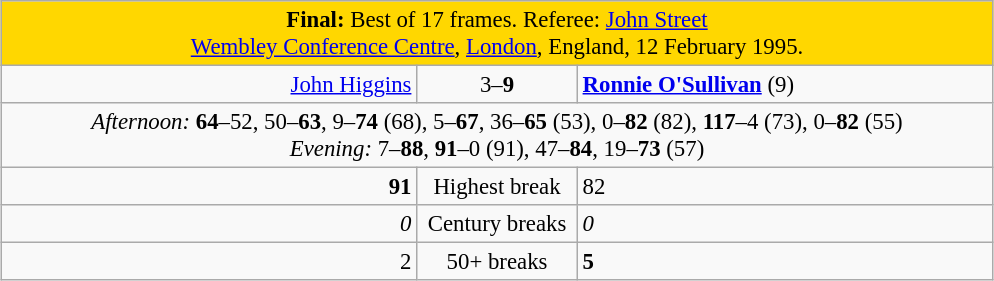<table class="wikitable" style="font-size: 95%; margin: 1em auto 1em auto;">
<tr>
<td colspan="3" align="center" bgcolor="#ffd700"><strong>Final:</strong> Best of 17 frames. Referee: <a href='#'>John Street</a> <br><a href='#'>Wembley Conference Centre</a>, <a href='#'>London</a>, England, 12 February 1995.</td>
</tr>
<tr>
<td width = "270" align="right"><a href='#'>John Higgins</a><br></td>
<td width = "100" align="center">3–<strong>9</strong></td>
<td width = "270"><strong><a href='#'>Ronnie O'Sullivan</a></strong> (9)<br></td>
</tr>
<tr>
<td colspan="3" align="center" style="font-size: 100%"><em>Afternoon:</em> <strong>64</strong>–52, 50–<strong>63</strong>, 9–<strong>74</strong> (68), 5–<strong>67</strong>, 36–<strong>65</strong> (53), 0–<strong>82</strong> (82), <strong>117</strong>–4 (73), 0–<strong>82</strong> (55)<br> <em>Evening:</em> 7–<strong>88</strong>, <strong>91</strong>–0 (91), 47–<strong>84</strong>, 19–<strong>73</strong> (57)</td>
</tr>
<tr>
<td align="right"><strong>91</strong></td>
<td align="center">Highest break</td>
<td>82</td>
</tr>
<tr>
<td align="right"><em>0</em></td>
<td align="center">Century breaks</td>
<td><em>0</em></td>
</tr>
<tr>
<td align="right">2</td>
<td align="center">50+ breaks</td>
<td><strong>5</strong></td>
</tr>
</table>
